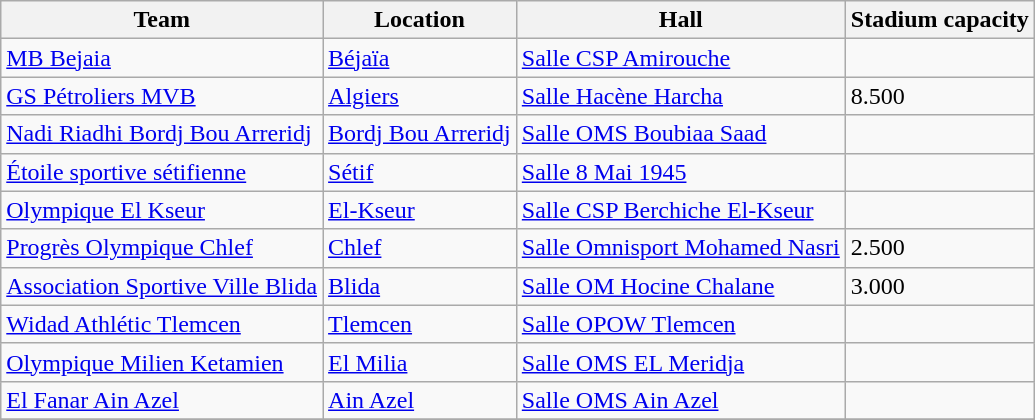<table class="wikitable sortable" style="text-align: left;">
<tr>
<th>Team</th>
<th>Location</th>
<th>Hall</th>
<th>Stadium capacity</th>
</tr>
<tr>
<td><a href='#'>MB Bejaia</a></td>
<td><a href='#'>Béjaïa</a></td>
<td><a href='#'>Salle CSP Amirouche</a></td>
<td></td>
</tr>
<tr>
<td><a href='#'>GS Pétroliers MVB</a></td>
<td><a href='#'>Algiers</a></td>
<td><a href='#'>Salle Hacène Harcha</a></td>
<td>8.500</td>
</tr>
<tr>
<td><a href='#'>Nadi Riadhi Bordj Bou Arreridj</a></td>
<td><a href='#'>Bordj Bou Arreridj</a></td>
<td><a href='#'>Salle OMS Boubiaa Saad</a></td>
<td></td>
</tr>
<tr>
<td><a href='#'>Étoile sportive sétifienne</a></td>
<td><a href='#'>Sétif</a></td>
<td><a href='#'>Salle 8 Mai 1945</a></td>
<td></td>
</tr>
<tr>
<td><a href='#'>Olympique El Kseur</a></td>
<td><a href='#'>El-Kseur</a></td>
<td><a href='#'>Salle CSP Berchiche El-Kseur</a></td>
<td></td>
</tr>
<tr>
<td><a href='#'>Progrès Olympique Chlef</a></td>
<td><a href='#'>Chlef</a></td>
<td><a href='#'>Salle Omnisport Mohamed Nasri</a></td>
<td>2.500</td>
</tr>
<tr>
<td><a href='#'>Association Sportive Ville Blida</a></td>
<td><a href='#'>Blida</a></td>
<td><a href='#'>Salle OM Hocine Chalane</a></td>
<td>3.000</td>
</tr>
<tr>
<td><a href='#'>Widad Athlétic Tlemcen</a></td>
<td><a href='#'>Tlemcen</a></td>
<td><a href='#'>Salle OPOW Tlemcen</a></td>
<td></td>
</tr>
<tr>
<td><a href='#'>Olympique Milien Ketamien</a></td>
<td><a href='#'>El Milia</a></td>
<td><a href='#'>Salle OMS EL Meridja</a></td>
<td></td>
</tr>
<tr>
<td><a href='#'>El Fanar Ain Azel</a></td>
<td><a href='#'>Ain Azel</a></td>
<td><a href='#'>Salle OMS Ain Azel</a></td>
<td></td>
</tr>
<tr>
</tr>
</table>
